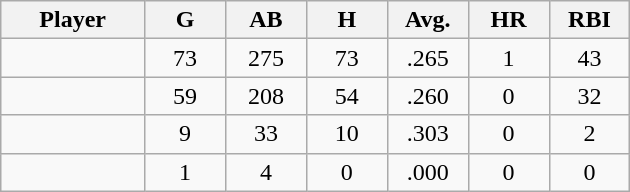<table class="wikitable sortable">
<tr>
<th bgcolor="#DDDDFF" width="16%">Player</th>
<th bgcolor="#DDDDFF" width="9%">G</th>
<th bgcolor="#DDDDFF" width="9%">AB</th>
<th bgcolor="#DDDDFF" width="9%">H</th>
<th bgcolor="#DDDDFF" width="9%">Avg.</th>
<th bgcolor="#DDDDFF" width="9%">HR</th>
<th bgcolor="#DDDDFF" width="9%">RBI</th>
</tr>
<tr align="center">
<td></td>
<td>73</td>
<td>275</td>
<td>73</td>
<td>.265</td>
<td>1</td>
<td>43</td>
</tr>
<tr align="center">
<td></td>
<td>59</td>
<td>208</td>
<td>54</td>
<td>.260</td>
<td>0</td>
<td>32</td>
</tr>
<tr align="center">
<td></td>
<td>9</td>
<td>33</td>
<td>10</td>
<td>.303</td>
<td>0</td>
<td>2</td>
</tr>
<tr align="center">
<td></td>
<td>1</td>
<td>4</td>
<td>0</td>
<td>.000</td>
<td>0</td>
<td>0</td>
</tr>
</table>
